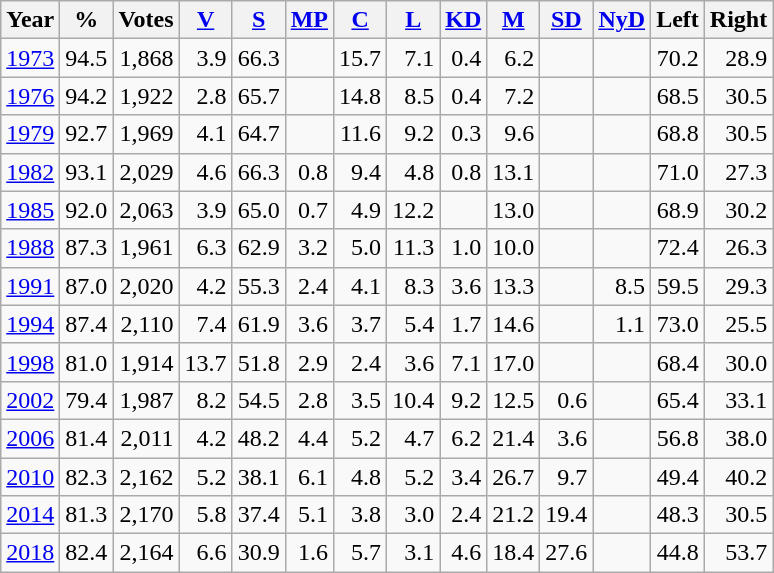<table class="wikitable sortable" style=text-align:right>
<tr>
<th>Year</th>
<th>%</th>
<th>Votes</th>
<th><a href='#'>V</a></th>
<th><a href='#'>S</a></th>
<th><a href='#'>MP</a></th>
<th><a href='#'>C</a></th>
<th><a href='#'>L</a></th>
<th><a href='#'>KD</a></th>
<th><a href='#'>M</a></th>
<th><a href='#'>SD</a></th>
<th><a href='#'>NyD</a></th>
<th>Left</th>
<th>Right</th>
</tr>
<tr>
<td align=left><a href='#'>1973</a></td>
<td>94.5</td>
<td>1,868</td>
<td>3.9</td>
<td>66.3</td>
<td></td>
<td>15.7</td>
<td>7.1</td>
<td>0.4</td>
<td>6.2</td>
<td></td>
<td></td>
<td>70.2</td>
<td>28.9</td>
</tr>
<tr>
<td align=left><a href='#'>1976</a></td>
<td>94.2</td>
<td>1,922</td>
<td>2.8</td>
<td>65.7</td>
<td></td>
<td>14.8</td>
<td>8.5</td>
<td>0.4</td>
<td>7.2</td>
<td></td>
<td></td>
<td>68.5</td>
<td>30.5</td>
</tr>
<tr>
<td align=left><a href='#'>1979</a></td>
<td>92.7</td>
<td>1,969</td>
<td>4.1</td>
<td>64.7</td>
<td></td>
<td>11.6</td>
<td>9.2</td>
<td>0.3</td>
<td>9.6</td>
<td></td>
<td></td>
<td>68.8</td>
<td>30.5</td>
</tr>
<tr>
<td align=left><a href='#'>1982</a></td>
<td>93.1</td>
<td>2,029</td>
<td>4.6</td>
<td>66.3</td>
<td>0.8</td>
<td>9.4</td>
<td>4.8</td>
<td>0.8</td>
<td>13.1</td>
<td></td>
<td></td>
<td>71.0</td>
<td>27.3</td>
</tr>
<tr>
<td align=left><a href='#'>1985</a></td>
<td>92.0</td>
<td>2,063</td>
<td>3.9</td>
<td>65.0</td>
<td>0.7</td>
<td>4.9</td>
<td>12.2</td>
<td></td>
<td>13.0</td>
<td></td>
<td></td>
<td>68.9</td>
<td>30.2</td>
</tr>
<tr>
<td align=left><a href='#'>1988</a></td>
<td>87.3</td>
<td>1,961</td>
<td>6.3</td>
<td>62.9</td>
<td>3.2</td>
<td>5.0</td>
<td>11.3</td>
<td>1.0</td>
<td>10.0</td>
<td></td>
<td></td>
<td>72.4</td>
<td>26.3</td>
</tr>
<tr>
<td align=left><a href='#'>1991</a></td>
<td>87.0</td>
<td>2,020</td>
<td>4.2</td>
<td>55.3</td>
<td>2.4</td>
<td>4.1</td>
<td>8.3</td>
<td>3.6</td>
<td>13.3</td>
<td></td>
<td>8.5</td>
<td>59.5</td>
<td>29.3</td>
</tr>
<tr>
<td align=left><a href='#'>1994</a></td>
<td>87.4</td>
<td>2,110</td>
<td>7.4</td>
<td>61.9</td>
<td>3.6</td>
<td>3.7</td>
<td>5.4</td>
<td>1.7</td>
<td>14.6</td>
<td></td>
<td>1.1</td>
<td>73.0</td>
<td>25.5</td>
</tr>
<tr>
<td align=left><a href='#'>1998</a></td>
<td>81.0</td>
<td>1,914</td>
<td>13.7</td>
<td>51.8</td>
<td>2.9</td>
<td>2.4</td>
<td>3.6</td>
<td>7.1</td>
<td>17.0</td>
<td></td>
<td></td>
<td>68.4</td>
<td>30.0</td>
</tr>
<tr>
<td align=left><a href='#'>2002</a></td>
<td>79.4</td>
<td>1,987</td>
<td>8.2</td>
<td>54.5</td>
<td>2.8</td>
<td>3.5</td>
<td>10.4</td>
<td>9.2</td>
<td>12.5</td>
<td>0.6</td>
<td></td>
<td>65.4</td>
<td>33.1</td>
</tr>
<tr>
<td align=left><a href='#'>2006</a></td>
<td>81.4</td>
<td>2,011</td>
<td>4.2</td>
<td>48.2</td>
<td>4.4</td>
<td>5.2</td>
<td>4.7</td>
<td>6.2</td>
<td>21.4</td>
<td>3.6</td>
<td></td>
<td>56.8</td>
<td>38.0</td>
</tr>
<tr>
<td align=left><a href='#'>2010</a></td>
<td>82.3</td>
<td>2,162</td>
<td>5.2</td>
<td>38.1</td>
<td>6.1</td>
<td>4.8</td>
<td>5.2</td>
<td>3.4</td>
<td>26.7</td>
<td>9.7</td>
<td></td>
<td>49.4</td>
<td>40.2</td>
</tr>
<tr>
<td align=left><a href='#'>2014</a></td>
<td>81.3</td>
<td>2,170</td>
<td>5.8</td>
<td>37.4</td>
<td>5.1</td>
<td>3.8</td>
<td>3.0</td>
<td>2.4</td>
<td>21.2</td>
<td>19.4</td>
<td></td>
<td>48.3</td>
<td>30.5</td>
</tr>
<tr>
<td align=left><a href='#'>2018</a></td>
<td>82.4</td>
<td>2,164</td>
<td>6.6</td>
<td>30.9</td>
<td>1.6</td>
<td>5.7</td>
<td>3.1</td>
<td>4.6</td>
<td>18.4</td>
<td>27.6</td>
<td></td>
<td>44.8</td>
<td>53.7</td>
</tr>
</table>
